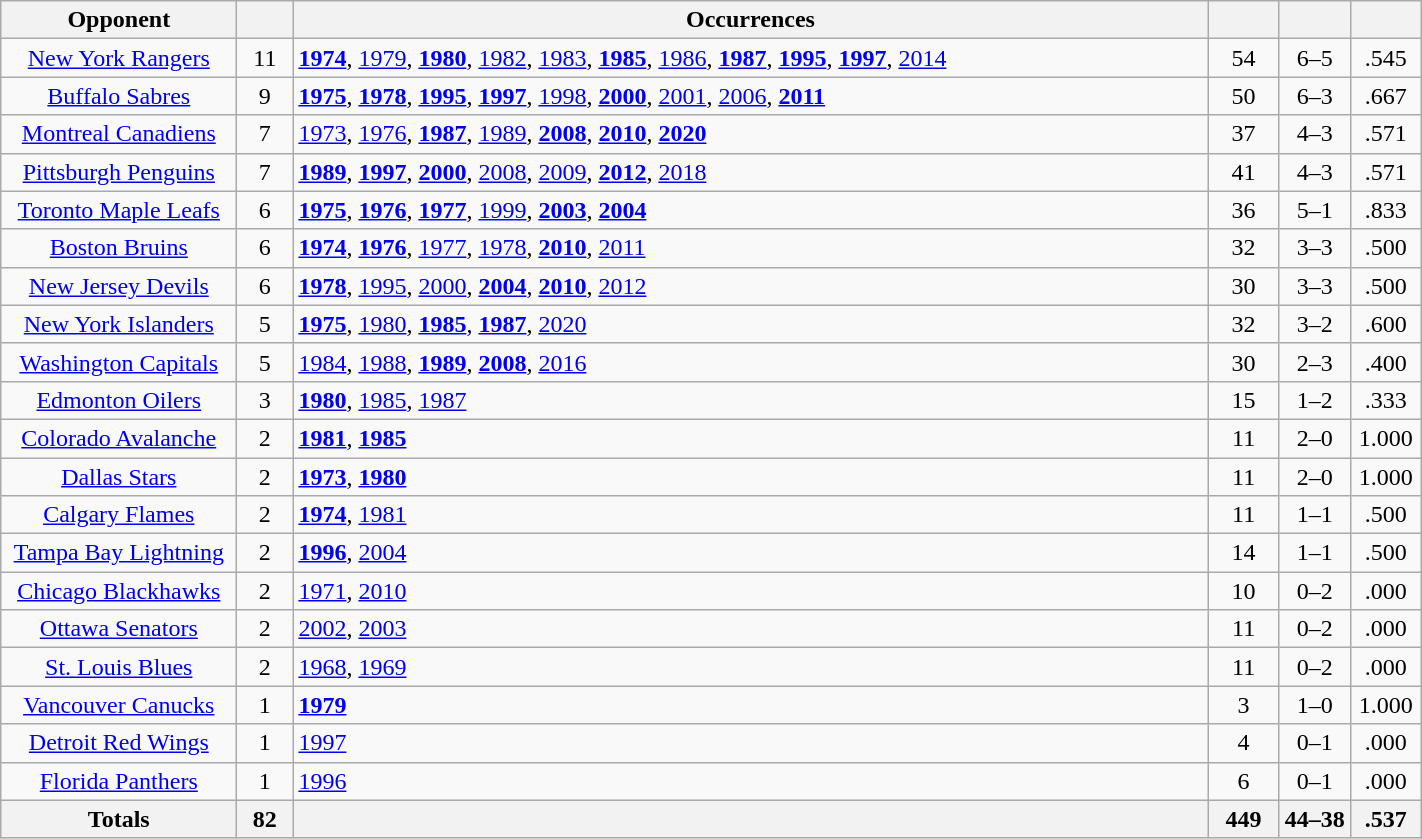<table class="wikitable sortable" style="text-align: center; width: 75%;">
<tr>
<th width="150">Opponent</th>
<th width="30"></th>
<th>Occurrences</th>
<th width="40"></th>
<th width="40"></th>
<th width="40"></th>
</tr>
<tr>
<td><a href='#'>New York Rangers</a></td>
<td>11</td>
<td align=left><strong><a href='#'>1974</a></strong>, <a href='#'>1979</a>, <strong><a href='#'>1980</a></strong>, <a href='#'>1982</a>, <a href='#'>1983</a>, <strong><a href='#'>1985</a></strong>, <a href='#'>1986</a>, <strong><a href='#'>1987</a></strong>, <strong><a href='#'>1995</a></strong>, <strong><a href='#'>1997</a></strong>, <a href='#'>2014</a></td>
<td>54</td>
<td>6–5</td>
<td>.545</td>
</tr>
<tr>
<td><a href='#'>Buffalo Sabres</a></td>
<td>9</td>
<td align=left><strong><a href='#'>1975</a></strong>, <strong><a href='#'>1978</a></strong>, <strong><a href='#'>1995</a></strong>, <strong><a href='#'>1997</a></strong>, <a href='#'>1998</a>, <strong><a href='#'>2000</a></strong>, <a href='#'>2001</a>, <a href='#'>2006</a>, <strong><a href='#'>2011</a></strong></td>
<td>50</td>
<td>6–3</td>
<td>.667</td>
</tr>
<tr>
<td><a href='#'>Montreal Canadiens</a></td>
<td>7</td>
<td align=left><a href='#'>1973</a>, <a href='#'>1976</a>, <strong><a href='#'>1987</a></strong>, <a href='#'>1989</a>, <strong><a href='#'>2008</a></strong>, <strong><a href='#'>2010</a></strong>, <strong><a href='#'>2020</a></strong></td>
<td>37</td>
<td>4–3</td>
<td>.571</td>
</tr>
<tr>
<td><a href='#'>Pittsburgh Penguins</a></td>
<td>7</td>
<td align=left><strong><a href='#'>1989</a></strong>, <strong><a href='#'>1997</a></strong>, <strong><a href='#'>2000</a></strong>, <a href='#'>2008</a>, <a href='#'>2009</a>, <strong><a href='#'>2012</a></strong>, <a href='#'>2018</a></td>
<td>41</td>
<td>4–3</td>
<td>.571</td>
</tr>
<tr>
<td><a href='#'>Toronto Maple Leafs</a></td>
<td>6</td>
<td align=left><strong><a href='#'>1975</a></strong>, <strong><a href='#'>1976</a></strong>, <strong><a href='#'>1977</a></strong>, <a href='#'>1999</a>, <strong><a href='#'>2003</a></strong>, <strong><a href='#'>2004</a></strong></td>
<td>36</td>
<td>5–1</td>
<td>.833</td>
</tr>
<tr>
<td><a href='#'>Boston Bruins</a></td>
<td>6</td>
<td align=left><strong><a href='#'>1974</a></strong>, <strong><a href='#'>1976</a></strong>, <a href='#'>1977</a>, <a href='#'>1978</a>, <strong><a href='#'>2010</a></strong>, <a href='#'>2011</a></td>
<td>32</td>
<td>3–3</td>
<td>.500</td>
</tr>
<tr>
<td><a href='#'>New Jersey Devils</a></td>
<td>6</td>
<td align=left><strong><a href='#'>1978</a></strong>, <a href='#'>1995</a>, <a href='#'>2000</a>, <strong><a href='#'>2004</a></strong>, <strong><a href='#'>2010</a></strong>, <a href='#'>2012</a></td>
<td>30</td>
<td>3–3</td>
<td>.500</td>
</tr>
<tr>
<td><a href='#'>New York Islanders</a></td>
<td>5</td>
<td align=left><strong><a href='#'>1975</a></strong>, <a href='#'>1980</a>, <strong><a href='#'>1985</a></strong>, <strong><a href='#'>1987</a></strong>, <a href='#'>2020</a></td>
<td>32</td>
<td>3–2</td>
<td>.600</td>
</tr>
<tr>
<td><a href='#'>Washington Capitals</a></td>
<td>5</td>
<td align=left><a href='#'>1984</a>, <a href='#'>1988</a>, <strong><a href='#'>1989</a></strong>, <strong><a href='#'>2008</a></strong>, <a href='#'>2016</a></td>
<td>30</td>
<td>2–3</td>
<td>.400</td>
</tr>
<tr>
<td><a href='#'>Edmonton Oilers</a></td>
<td>3</td>
<td align=left><strong><a href='#'>1980</a></strong>, <a href='#'>1985</a>, <a href='#'>1987</a></td>
<td>15</td>
<td>1–2</td>
<td>.333</td>
</tr>
<tr>
<td><a href='#'>Colorado Avalanche</a></td>
<td>2</td>
<td align=left><strong><a href='#'>1981</a></strong>, <strong><a href='#'>1985</a></strong></td>
<td>11</td>
<td>2–0</td>
<td>1.000</td>
</tr>
<tr>
<td><a href='#'>Dallas Stars</a></td>
<td>2</td>
<td align=left><strong><a href='#'>1973</a></strong>, <strong><a href='#'>1980</a></strong></td>
<td>11</td>
<td>2–0</td>
<td>1.000</td>
</tr>
<tr>
<td><a href='#'>Calgary Flames</a></td>
<td>2</td>
<td align=left><strong><a href='#'>1974</a></strong>, <a href='#'>1981</a></td>
<td>11</td>
<td>1–1</td>
<td>.500</td>
</tr>
<tr>
<td><a href='#'>Tampa Bay Lightning</a></td>
<td>2</td>
<td align=left><strong><a href='#'>1996</a></strong>, <a href='#'>2004</a></td>
<td>14</td>
<td>1–1</td>
<td>.500</td>
</tr>
<tr>
<td><a href='#'>Chicago Blackhawks</a></td>
<td>2</td>
<td align=left><a href='#'>1971</a>, <a href='#'>2010</a></td>
<td>10</td>
<td>0–2</td>
<td>.000</td>
</tr>
<tr>
<td><a href='#'>Ottawa Senators</a></td>
<td>2</td>
<td align=left><a href='#'>2002</a>, <a href='#'>2003</a></td>
<td>11</td>
<td>0–2</td>
<td>.000</td>
</tr>
<tr>
<td><a href='#'>St. Louis Blues</a></td>
<td>2</td>
<td align=left><a href='#'>1968</a>, <a href='#'>1969</a></td>
<td>11</td>
<td>0–2</td>
<td>.000</td>
</tr>
<tr>
<td><a href='#'>Vancouver Canucks</a></td>
<td>1</td>
<td align=left><strong><a href='#'>1979</a></strong></td>
<td>3</td>
<td>1–0</td>
<td>1.000</td>
</tr>
<tr>
<td><a href='#'>Detroit Red Wings</a></td>
<td>1</td>
<td align=left><a href='#'>1997</a></td>
<td>4</td>
<td>0–1</td>
<td>.000</td>
</tr>
<tr>
<td><a href='#'>Florida Panthers</a></td>
<td>1</td>
<td align=left><a href='#'>1996</a></td>
<td>6</td>
<td>0–1</td>
<td>.000</td>
</tr>
<tr>
<th width="150">Totals</th>
<th width="30">82</th>
<th></th>
<th width="40">449</th>
<th width="40">44–38</th>
<th width="40">.537</th>
</tr>
</table>
